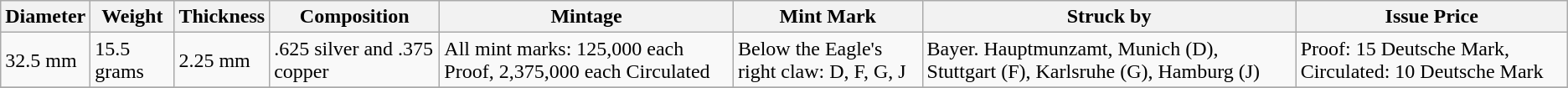<table class="wikitable">
<tr>
<th>Diameter</th>
<th>Weight</th>
<th>Thickness</th>
<th>Composition</th>
<th>Mintage</th>
<th>Mint Mark</th>
<th>Struck by</th>
<th>Issue Price</th>
</tr>
<tr>
<td>32.5 mm</td>
<td>15.5 grams</td>
<td>2.25 mm</td>
<td>.625 silver and .375 copper</td>
<td>All mint marks: 125,000 each Proof, 2,375,000 each Circulated</td>
<td>Below the Eagle's right claw: D, F, G, J</td>
<td>Bayer. Hauptmunzamt, Munich (D), Stuttgart (F), Karlsruhe (G), Hamburg (J)</td>
<td>Proof: 15 Deutsche Mark, Circulated: 10 Deutsche Mark</td>
</tr>
<tr>
</tr>
</table>
